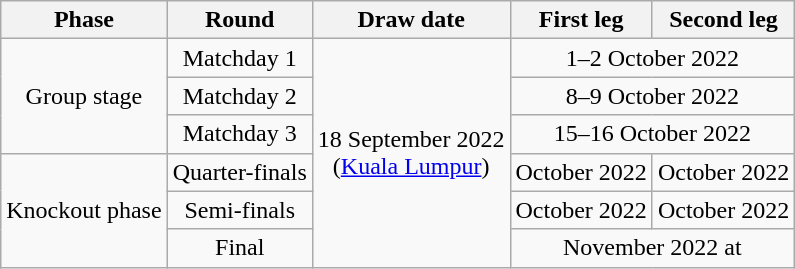<table class="wikitable" style="text-align:center">
<tr>
<th>Phase</th>
<th>Round</th>
<th>Draw date</th>
<th>First leg</th>
<th>Second leg</th>
</tr>
<tr>
<td rowspan=3>Group stage</td>
<td>Matchday 1</td>
<td rowspan=6>18 September 2022<br>(<a href='#'>Kuala Lumpur</a>)</td>
<td colspan=2>1–2 October 2022</td>
</tr>
<tr>
<td>Matchday 2</td>
<td colspan=2>8–9 October 2022</td>
</tr>
<tr>
<td>Matchday 3</td>
<td colspan=2>15–16 October 2022</td>
</tr>
<tr>
<td rowspan=3>Knockout phase</td>
<td>Quarter-finals</td>
<td>October 2022</td>
<td>October 2022</td>
</tr>
<tr>
<td>Semi-finals</td>
<td>October 2022</td>
<td>October 2022</td>
</tr>
<tr>
<td>Final</td>
<td colspan=2>November 2022 at</td>
</tr>
</table>
